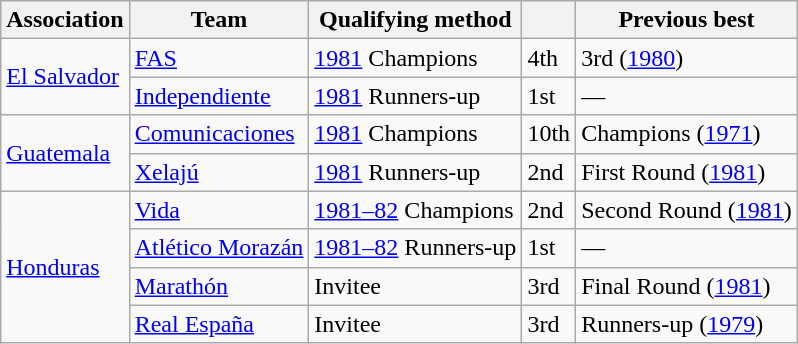<table class="wikitable">
<tr>
<th>Association</th>
<th>Team</th>
<th>Qualifying method</th>
<th></th>
<th>Previous best</th>
</tr>
<tr>
<td rowspan=2> <a href='#'>El Salvador</a></td>
<td><a href='#'>FAS</a></td>
<td><a href='#'>1981</a> Champions</td>
<td>4th</td>
<td>3rd (<a href='#'>1980</a>)</td>
</tr>
<tr>
<td><a href='#'>Independiente</a></td>
<td><a href='#'>1981</a> Runners-up</td>
<td>1st</td>
<td>—</td>
</tr>
<tr>
<td rowspan=2> <a href='#'>Guatemala</a></td>
<td><a href='#'>Comunicaciones</a></td>
<td><a href='#'>1981</a> Champions</td>
<td>10th</td>
<td>Champions (<a href='#'>1971</a>)</td>
</tr>
<tr>
<td><a href='#'>Xelajú</a></td>
<td><a href='#'>1981</a> Runners-up</td>
<td>2nd</td>
<td>First Round (<a href='#'>1981</a>)</td>
</tr>
<tr>
<td rowspan=4> <a href='#'>Honduras</a></td>
<td><a href='#'>Vida</a></td>
<td><a href='#'>1981–82</a> Champions</td>
<td>2nd</td>
<td>Second Round (<a href='#'>1981</a>)</td>
</tr>
<tr>
<td><a href='#'>Atlético Morazán</a></td>
<td><a href='#'>1981–82</a> Runners-up</td>
<td>1st</td>
<td>—</td>
</tr>
<tr>
<td><a href='#'>Marathón</a></td>
<td>Invitee</td>
<td>3rd</td>
<td>Final Round (<a href='#'>1981</a>)</td>
</tr>
<tr>
<td><a href='#'>Real España</a></td>
<td>Invitee</td>
<td>3rd</td>
<td>Runners-up (<a href='#'>1979</a>)</td>
</tr>
</table>
